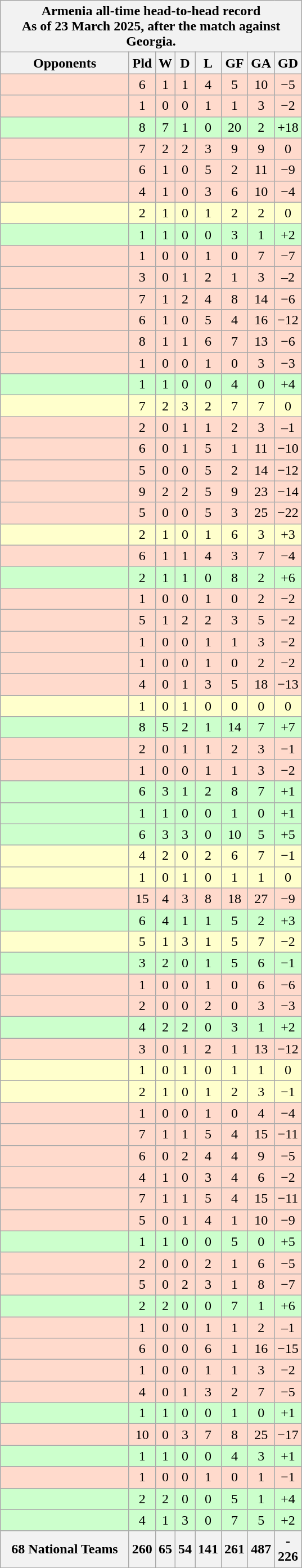<table class="wikitable sortable collapsible collapsed" style="text-align:center;">
<tr>
<th colspan="8"><strong>Armenia all-time head-to-head record</strong><br>As of 23 March 2025, after the match against Georgia.</th>
</tr>
<tr style="color:black;">
<th style="width:145px;">Opponents</th>
<th style="width:11px;">Pld</th>
<th style="width:1px;">W</th>
<th style="width:1px;">D</th>
<th style="width:1px;">L</th>
<th style="width:1px;">GF</th>
<th style="width:1px;">GA</th>
<th style="width:1px;">GD</th>
</tr>
<tr style="background:#ffdacc;">
<td style="text-align:left;"></td>
<td>6</td>
<td>1</td>
<td>1</td>
<td>4</td>
<td>5</td>
<td>10</td>
<td>−5</td>
</tr>
<tr style="background:#ffdacc;">
<td style="text-align:left;"></td>
<td>1</td>
<td>0</td>
<td>0</td>
<td>1</td>
<td>1</td>
<td>3</td>
<td>−2</td>
</tr>
<tr style="background:#cfc;">
<td style="text-align:left;"></td>
<td>8</td>
<td>7</td>
<td>1</td>
<td>0</td>
<td>20</td>
<td>2</td>
<td>+18</td>
</tr>
<tr style="background:#ffdacc;">
<td style="text-align:left;"></td>
<td>7</td>
<td>2</td>
<td>2</td>
<td>3</td>
<td>9</td>
<td>9</td>
<td>0</td>
</tr>
<tr style="background:#ffdacc;">
<td style="text-align:left;"></td>
<td>6</td>
<td>1</td>
<td>0</td>
<td>5</td>
<td>2</td>
<td>11</td>
<td>−9</td>
</tr>
<tr style="background:#ffdacc;">
<td style="text-align:left;"></td>
<td>4</td>
<td>1</td>
<td>0</td>
<td>3</td>
<td>6</td>
<td>10</td>
<td>−4</td>
</tr>
<tr style="background:#ffc;">
<td style="text-align:left;"></td>
<td>2</td>
<td>1</td>
<td>0</td>
<td>1</td>
<td>2</td>
<td>2</td>
<td>0</td>
</tr>
<tr style="background:#cfc;">
<td style="text-align:left;"></td>
<td>1</td>
<td>1</td>
<td>0</td>
<td>0</td>
<td>3</td>
<td>1</td>
<td>+2</td>
</tr>
<tr style="background:#ffdacc;">
<td style="text-align:left;"></td>
<td>1</td>
<td>0</td>
<td>0</td>
<td>1</td>
<td>0</td>
<td>7</td>
<td>−7</td>
</tr>
<tr style="background:#ffdacc;">
<td style="text-align:left;"></td>
<td>3</td>
<td>0</td>
<td>1</td>
<td>2</td>
<td>1</td>
<td>3</td>
<td>–2</td>
</tr>
<tr style="background:#ffdacc;">
<td style="text-align:left;"></td>
<td>7</td>
<td>1</td>
<td>2</td>
<td>4</td>
<td>8</td>
<td>14</td>
<td>−6</td>
</tr>
<tr style="background:#ffdacc;">
<td style="text-align:left;"></td>
<td>6</td>
<td>1</td>
<td>0</td>
<td>5</td>
<td>4</td>
<td>16</td>
<td>−12</td>
</tr>
<tr style="background:#ffdacc;">
<td style="text-align:left;"></td>
<td>8</td>
<td>1</td>
<td>1</td>
<td>6</td>
<td>7</td>
<td>13</td>
<td>−6</td>
</tr>
<tr style="background:#ffdacc;">
<td style="text-align:left;"></td>
<td>1</td>
<td>0</td>
<td>0</td>
<td>1</td>
<td>0</td>
<td>3</td>
<td>−3</td>
</tr>
<tr style="background:#cfc;">
<td style="text-align:left;"></td>
<td>1</td>
<td>1</td>
<td>0</td>
<td>0</td>
<td>4</td>
<td>0</td>
<td>+4</td>
</tr>
<tr style="background:#ffc;">
<td style="text-align:left;"></td>
<td>7</td>
<td>2</td>
<td>3</td>
<td>2</td>
<td>7</td>
<td>7</td>
<td>0</td>
</tr>
<tr style="background:#ffdacc;">
<td style="text-align:left;"></td>
<td>2</td>
<td>0</td>
<td>1</td>
<td>1</td>
<td>2</td>
<td>3</td>
<td>–1</td>
</tr>
<tr style="background:#ffdacc;">
<td style="text-align:left;"></td>
<td>6</td>
<td>0</td>
<td>1</td>
<td>5</td>
<td>1</td>
<td>11</td>
<td>−10</td>
</tr>
<tr style="background:#ffdacc;">
<td style="text-align:left;"></td>
<td>5</td>
<td>0</td>
<td>0</td>
<td>5</td>
<td>2</td>
<td>14</td>
<td>−12</td>
</tr>
<tr style="background:#ffdacc;">
<td style="text-align:left;"></td>
<td>9</td>
<td>2</td>
<td>2</td>
<td>5</td>
<td>9</td>
<td>23</td>
<td>−14</td>
</tr>
<tr style="background:#ffdacc;">
<td style="text-align:left;"></td>
<td>5</td>
<td>0</td>
<td>0</td>
<td>5</td>
<td>3</td>
<td>25</td>
<td>−22</td>
</tr>
<tr style="background:#ffc;">
<td style="text-align:left;"></td>
<td>2</td>
<td>1</td>
<td>0</td>
<td>1</td>
<td>6</td>
<td>3</td>
<td>+3</td>
</tr>
<tr style="background:#ffdacc;">
<td style="text-align:left;"></td>
<td>6</td>
<td>1</td>
<td>1</td>
<td>4</td>
<td>3</td>
<td>7</td>
<td>−4</td>
</tr>
<tr style="background:#cfc;">
<td style="text-align:left;"></td>
<td>2</td>
<td>1</td>
<td>1</td>
<td>0</td>
<td>8</td>
<td>2</td>
<td>+6</td>
</tr>
<tr style="background:#ffdacc;">
<td style="text-align:left;"></td>
<td>1</td>
<td>0</td>
<td>0</td>
<td>1</td>
<td>0</td>
<td>2</td>
<td>−2</td>
</tr>
<tr style="background:#ffdacc;">
<td style="text-align:left;"></td>
<td>5</td>
<td>1</td>
<td>2</td>
<td>2</td>
<td>3</td>
<td>5</td>
<td>−2</td>
</tr>
<tr style="background:#ffdacc;">
<td style="text-align:left;"></td>
<td>1</td>
<td>0</td>
<td>0</td>
<td>1</td>
<td>1</td>
<td>3</td>
<td>−2</td>
</tr>
<tr style="background:#ffdacc;">
<td style="text-align:left;"></td>
<td>1</td>
<td>0</td>
<td>0</td>
<td>1</td>
<td>0</td>
<td>2</td>
<td>−2</td>
</tr>
<tr style="background:#ffdacc;">
<td style="text-align:left;"></td>
<td>4</td>
<td>0</td>
<td>1</td>
<td>3</td>
<td>5</td>
<td>18</td>
<td>−13</td>
</tr>
<tr style="background:#ffc;">
<td style="text-align:left;"></td>
<td>1</td>
<td>0</td>
<td>1</td>
<td>0</td>
<td>0</td>
<td>0</td>
<td>0</td>
</tr>
<tr style="background:#cfc;">
<td style="text-align:left;"></td>
<td>8</td>
<td>5</td>
<td>2</td>
<td>1</td>
<td>14</td>
<td>7</td>
<td>+7</td>
</tr>
<tr style="background:#ffdacc;">
<td style="text-align:left;"></td>
<td>2</td>
<td>0</td>
<td>1</td>
<td>1</td>
<td>2</td>
<td>3</td>
<td>−1</td>
</tr>
<tr style="background:#ffdacc;">
<td style="text-align:left;"></td>
<td>1</td>
<td>0</td>
<td>0</td>
<td>1</td>
<td>1</td>
<td>3</td>
<td>−2</td>
</tr>
<tr style="background:#cfc;">
<td style="text-align:left;"></td>
<td>6</td>
<td>3</td>
<td>1</td>
<td>2</td>
<td>8</td>
<td>7</td>
<td>+1</td>
</tr>
<tr style="background:#cfc;">
<td style="text-align:left;"></td>
<td>1</td>
<td>1</td>
<td>0</td>
<td>0</td>
<td>1</td>
<td>0</td>
<td>+1</td>
</tr>
<tr style="background:#cfc;">
<td style="text-align:left;"></td>
<td>6</td>
<td>3</td>
<td>3</td>
<td>0</td>
<td>10</td>
<td>5</td>
<td>+5</td>
</tr>
<tr style="background:#ffc;">
<td style="text-align:left;"></td>
<td>4</td>
<td>2</td>
<td>0</td>
<td>2</td>
<td>6</td>
<td>7</td>
<td>−1</td>
</tr>
<tr style="background:#ffc;">
<td style="text-align:left;"></td>
<td>1</td>
<td>0</td>
<td>1</td>
<td>0</td>
<td>1</td>
<td>1</td>
<td>0</td>
</tr>
<tr style="background:#ffdacc;">
<td style="text-align:left;"></td>
<td>15</td>
<td>4</td>
<td>3</td>
<td>8</td>
<td>18</td>
<td>27</td>
<td>−9</td>
</tr>
<tr style="background:#cfc;">
<td style="text-align:left;"></td>
<td>6</td>
<td>4</td>
<td>1</td>
<td>1</td>
<td>5</td>
<td>2</td>
<td>+3</td>
</tr>
<tr style="background:#ffc;">
<td style="text-align:left;"></td>
<td>5</td>
<td>1</td>
<td>3</td>
<td>1</td>
<td>5</td>
<td>7</td>
<td>−2</td>
</tr>
<tr style="background:#cfc;">
<td style="text-align:left;"></td>
<td>3</td>
<td>2</td>
<td>0</td>
<td>1</td>
<td>5</td>
<td>6</td>
<td>−1</td>
</tr>
<tr style="background:#ffdacc;">
<td style="text-align:left;"></td>
<td>1</td>
<td>0</td>
<td>0</td>
<td>1</td>
<td>0</td>
<td>6</td>
<td>−6</td>
</tr>
<tr style="background:#ffdacc;">
<td style="text-align:left;"></td>
<td>2</td>
<td>0</td>
<td>0</td>
<td>2</td>
<td>0</td>
<td>3</td>
<td>−3</td>
</tr>
<tr style="background:#cfc;">
<td style="text-align:left;"></td>
<td>4</td>
<td>2</td>
<td>2</td>
<td>0</td>
<td>3</td>
<td>1</td>
<td>+2</td>
</tr>
<tr style="background:#ffdacc;">
<td style="text-align:left;"></td>
<td>3</td>
<td>0</td>
<td>1</td>
<td>2</td>
<td>1</td>
<td>13</td>
<td>−12</td>
</tr>
<tr style="background:#ffc;">
<td style="text-align:left;"></td>
<td>1</td>
<td>0</td>
<td>1</td>
<td>0</td>
<td>1</td>
<td>1</td>
<td>0</td>
</tr>
<tr style="background:#ffc;">
<td style="text-align:left;"></td>
<td>2</td>
<td>1</td>
<td>0</td>
<td>1</td>
<td>2</td>
<td>3</td>
<td>−1</td>
</tr>
<tr style="background:#ffdacc;">
<td style="text-align:left;"></td>
<td>1</td>
<td>0</td>
<td>0</td>
<td>1</td>
<td>0</td>
<td>4</td>
<td>−4</td>
</tr>
<tr style="background:#ffdacc;">
<td style="text-align:left;"></td>
<td>7</td>
<td>1</td>
<td>1</td>
<td>5</td>
<td>4</td>
<td>15</td>
<td>−11</td>
</tr>
<tr style="background:#ffdacc;">
<td style="text-align:left;"></td>
<td>6</td>
<td>0</td>
<td>2</td>
<td>4</td>
<td>4</td>
<td>9</td>
<td>−5</td>
</tr>
<tr style="background:#ffdacc;">
<td style="text-align:left;"></td>
<td>4</td>
<td>1</td>
<td>0</td>
<td>3</td>
<td>4</td>
<td>6</td>
<td>−2</td>
</tr>
<tr style="background:#ffdacc;">
<td style="text-align:left;"></td>
<td>7</td>
<td>1</td>
<td>1</td>
<td>5</td>
<td>4</td>
<td>15</td>
<td>−11</td>
</tr>
<tr style="background:#ffdacc;">
<td style="text-align:left;"></td>
<td>5</td>
<td>0</td>
<td>1</td>
<td>4</td>
<td>1</td>
<td>10</td>
<td>−9</td>
</tr>
<tr style="background:#cfc;">
<td style="text-align:left;"></td>
<td>1</td>
<td>1</td>
<td>0</td>
<td>0</td>
<td>5</td>
<td>0</td>
<td>+5</td>
</tr>
<tr style="background:#ffdacc;">
<td style="text-align:left;"></td>
<td>2</td>
<td>0</td>
<td>0</td>
<td>2</td>
<td>1</td>
<td>6</td>
<td>−5</td>
</tr>
<tr style="background:#ffdacc;">
<td style="text-align:left;"></td>
<td>5</td>
<td>0</td>
<td>2</td>
<td>3</td>
<td>1</td>
<td>8</td>
<td>−7</td>
</tr>
<tr style="background:#cfc;">
<td style="text-align:left;"></td>
<td>2</td>
<td>2</td>
<td>0</td>
<td>0</td>
<td>7</td>
<td>1</td>
<td>+6</td>
</tr>
<tr style="background:#ffdacc;">
<td style="text-align:left;"></td>
<td>1</td>
<td>0</td>
<td>0</td>
<td>1</td>
<td>1</td>
<td>2</td>
<td>–1</td>
</tr>
<tr style="background:#ffdacc;">
<td style="text-align:left;"></td>
<td>6</td>
<td>0</td>
<td>0</td>
<td>6</td>
<td>1</td>
<td>16</td>
<td>−15</td>
</tr>
<tr style="background:#ffdacc;">
<td style="text-align:left;"></td>
<td>1</td>
<td>0</td>
<td>0</td>
<td>1</td>
<td>1</td>
<td>3</td>
<td>−2</td>
</tr>
<tr style="background:#ffdacc;">
<td style="text-align:left;"></td>
<td>4</td>
<td>0</td>
<td>1</td>
<td>3</td>
<td>2</td>
<td>7</td>
<td>−5</td>
</tr>
<tr style="background:#cfc;">
<td style="text-align:left;"></td>
<td>1</td>
<td>1</td>
<td>0</td>
<td>0</td>
<td>1</td>
<td>0</td>
<td>+1</td>
</tr>
<tr style="background:#ffdacc;">
<td style="text-align:left;"></td>
<td>10</td>
<td>0</td>
<td>3</td>
<td>7</td>
<td>8</td>
<td>25</td>
<td>−17</td>
</tr>
<tr style="background:#cfc;">
<td style="text-align:left;"></td>
<td>1</td>
<td>1</td>
<td>0</td>
<td>0</td>
<td>4</td>
<td>3</td>
<td>+1</td>
</tr>
<tr style="background:#ffdacc;">
<td style="text-align:left;"></td>
<td>1</td>
<td>0</td>
<td>0</td>
<td>1</td>
<td>0</td>
<td>1</td>
<td>−1</td>
</tr>
<tr style="background:#cfc;">
<td style="text-align:left;"></td>
<td>2</td>
<td>2</td>
<td>0</td>
<td>0</td>
<td>5</td>
<td>1</td>
<td>+4</td>
</tr>
<tr style="background:#cfc;">
<td style="text-align:left;"></td>
<td>4</td>
<td>1</td>
<td>3</td>
<td>0</td>
<td>7</td>
<td>5</td>
<td>+2</td>
</tr>
<tr class="sortbottom">
<th>68 National Teams </th>
<th>260</th>
<th>65</th>
<th>54</th>
<th>141</th>
<th>261</th>
<th>487</th>
<th>- 226</th>
</tr>
</table>
